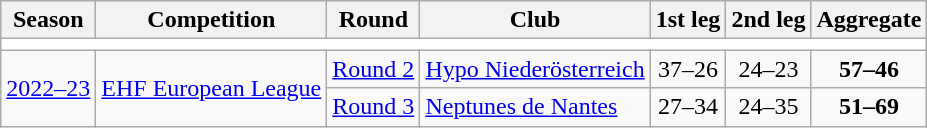<table class="wikitable">
<tr>
<th>Season</th>
<th>Competition</th>
<th>Round</th>
<th>Club</th>
<th>1st leg</th>
<th>2nd leg</th>
<th>Aggregate</th>
</tr>
<tr>
<td colspan="7" bgcolor=white></td>
</tr>
<tr>
<td rowspan="2"><a href='#'>2022–23</a></td>
<td rowspan="2"><a href='#'>EHF European League</a></td>
<td style="text-align:center;"><a href='#'>Round 2</a></td>
<td> <a href='#'>Hypo Niederösterreich</a></td>
<td style="text-align:center;">37–26</td>
<td style="text-align:center;">24–23</td>
<td style="text-align:center;"><strong>57–46</strong></td>
</tr>
<tr>
<td style="text-align:center;"><a href='#'>Round 3</a></td>
<td> <a href='#'>Neptunes de Nantes</a></td>
<td style="text-align:center;">27–34</td>
<td style="text-align:center;">24–35</td>
<td style="text-align:center;"><strong>51–69</strong></td>
</tr>
</table>
